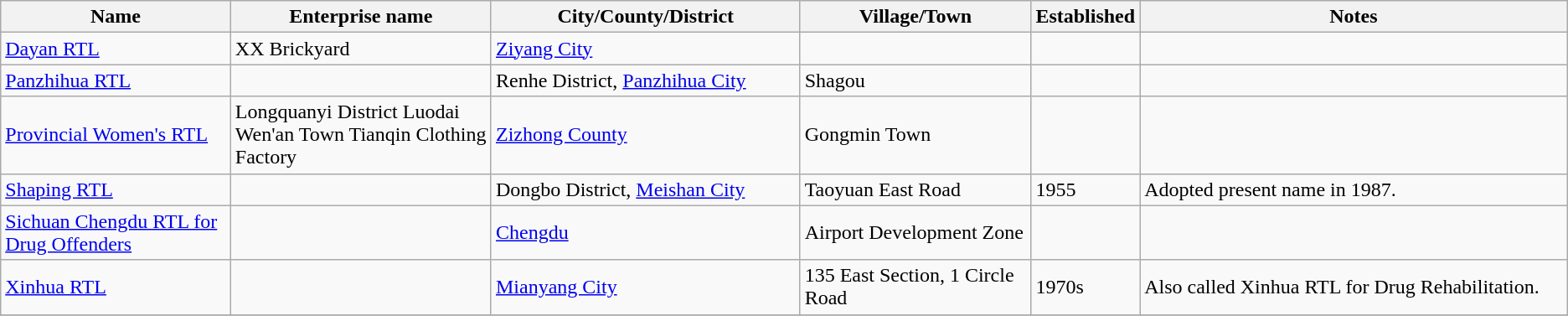<table class="wikitable">
<tr>
<th width=15%>Name</th>
<th width=17%>Enterprise name</th>
<th width=20%>City/County/District</th>
<th width=15%>Village/Town</th>
<th width=5%>Established</th>
<th width=28%>Notes</th>
</tr>
<tr>
<td><a href='#'>Dayan RTL</a></td>
<td>XX Brickyard</td>
<td><a href='#'>Ziyang City</a></td>
<td></td>
<td></td>
</tr>
<tr>
<td><a href='#'>Panzhihua RTL</a></td>
<td></td>
<td>Renhe District, <a href='#'>Panzhihua City</a></td>
<td>Shagou</td>
<td></td>
<td></td>
</tr>
<tr>
<td><a href='#'>Provincial Women's RTL</a></td>
<td>Longquanyi District Luodai Wen'an Town Tianqin Clothing Factory</td>
<td><a href='#'>Zizhong County</a></td>
<td>Gongmin Town</td>
<td></td>
<td></td>
</tr>
<tr>
<td><a href='#'>Shaping RTL</a></td>
<td></td>
<td>Dongbo District, <a href='#'>Meishan City</a></td>
<td>Taoyuan East Road</td>
<td>1955</td>
<td>Adopted present name in 1987.</td>
</tr>
<tr>
<td><a href='#'>Sichuan Chengdu RTL for Drug Offenders</a></td>
<td></td>
<td><a href='#'>Chengdu</a></td>
<td>Airport Development Zone</td>
<td></td>
<td></td>
</tr>
<tr>
<td><a href='#'>Xinhua RTL</a></td>
<td></td>
<td><a href='#'>Mianyang City</a></td>
<td>135 East Section, 1 Circle Road</td>
<td>1970s</td>
<td>Also called Xinhua RTL for Drug Rehabilitation.</td>
</tr>
<tr>
</tr>
</table>
